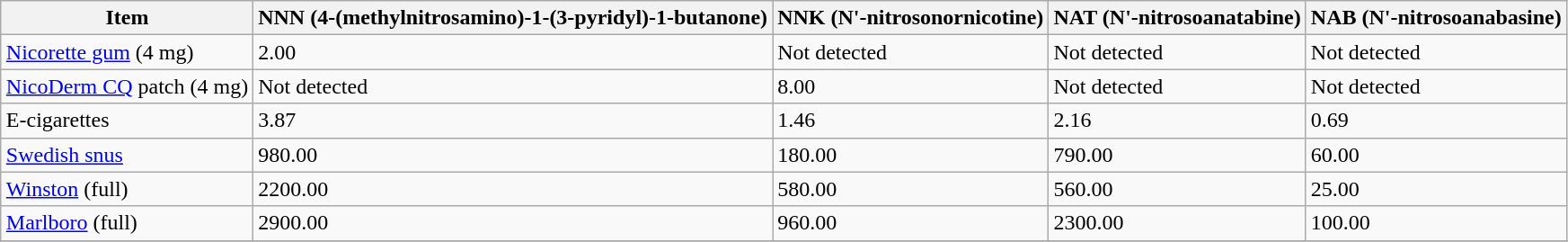<table class="wikitable" style="margin-left:0.4em;">
<tr>
<th>Item</th>
<th>NNN (4-(methylnitrosamino)-1-(3-pyridyl)-1-butanone)</th>
<th>NNK (N'-nitrosonornicotine)</th>
<th>NAT (N'-nitrosoanatabine)</th>
<th>NAB (N'-nitrosoanabasine)</th>
</tr>
<tr>
<td><a href='#'>Nicorette gum</a> (4 mg)</td>
<td>2.00</td>
<td>Not detected</td>
<td>Not detected</td>
<td>Not detected</td>
</tr>
<tr>
<td><a href='#'>NicoDerm CQ</a> patch (4 mg)</td>
<td>Not detected</td>
<td>8.00</td>
<td>Not detected</td>
<td>Not detected</td>
</tr>
<tr>
<td>E-cigarettes</td>
<td>3.87</td>
<td>1.46</td>
<td>2.16</td>
<td>0.69</td>
</tr>
<tr>
<td><a href='#'>Swedish snus</a></td>
<td>980.00</td>
<td>180.00</td>
<td>790.00</td>
<td>60.00</td>
</tr>
<tr>
<td><a href='#'>Winston</a> (full)</td>
<td>2200.00</td>
<td>580.00</td>
<td>560.00</td>
<td>25.00</td>
</tr>
<tr>
<td><a href='#'>Marlboro</a> (full)</td>
<td>2900.00</td>
<td>960.00</td>
<td>2300.00</td>
<td>100.00</td>
</tr>
<tr>
</tr>
</table>
